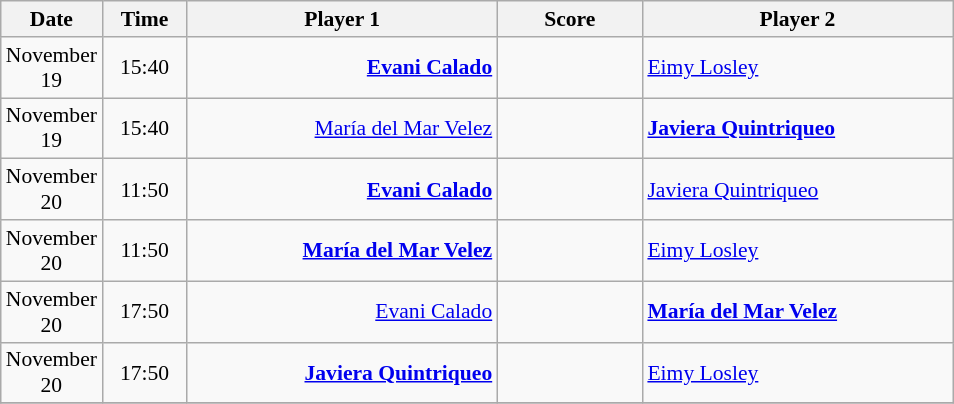<table class="wikitable" style="font-size:90%; text-align:center">
<tr>
<th width="50">Date</th>
<th width="50">Time</th>
<th width="200">Player 1</th>
<th width="90">Score</th>
<th width="200">Player 2</th>
</tr>
<tr>
<td>November 19</td>
<td>15:40</td>
<td align="right"><strong><a href='#'>Evani Calado</a> </strong></td>
<td></td>
<td align="left"> <a href='#'>Eimy Losley</a></td>
</tr>
<tr>
<td>November 19</td>
<td>15:40</td>
<td align="right"><a href='#'>María del Mar Velez</a> </td>
<td></td>
<td align="left"><strong> <a href='#'>Javiera Quintriqueo</a></strong></td>
</tr>
<tr>
<td>November 20</td>
<td>11:50</td>
<td align="right"><strong><a href='#'>Evani Calado</a> </strong></td>
<td></td>
<td align="left"> <a href='#'>Javiera Quintriqueo</a></td>
</tr>
<tr>
<td>November 20</td>
<td>11:50</td>
<td align="right"><strong><a href='#'>María del Mar Velez</a> </strong></td>
<td></td>
<td align="left"> <a href='#'>Eimy Losley</a></td>
</tr>
<tr>
<td>November 20</td>
<td>17:50</td>
<td align="right"><a href='#'>Evani Calado</a> </td>
<td></td>
<td align="left"><strong> <a href='#'>María del Mar Velez</a></strong></td>
</tr>
<tr>
<td>November 20</td>
<td>17:50</td>
<td align="right"><strong><a href='#'>Javiera Quintriqueo</a> </strong></td>
<td></td>
<td align="left"> <a href='#'>Eimy Losley</a></td>
</tr>
<tr>
</tr>
</table>
